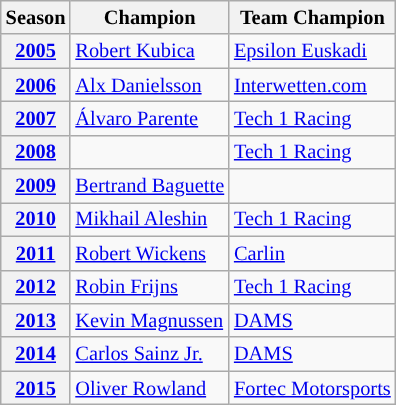<table class="wikitable" style="font-size: 85%;">
<tr>
<th>Season</th>
<th>Champion</th>
<th>Team Champion</th>
</tr>
<tr>
<th><a href='#'>2005</a></th>
<td> <a href='#'>Robert Kubica</a></td>
<td> <a href='#'>Epsilon Euskadi</a></td>
</tr>
<tr>
<th><a href='#'>2006</a></th>
<td> <a href='#'>Alx Danielsson</a></td>
<td> <a href='#'>Interwetten.com</a></td>
</tr>
<tr>
<th><a href='#'>2007</a></th>
<td> <a href='#'>Álvaro Parente</a></td>
<td> <a href='#'>Tech 1 Racing</a></td>
</tr>
<tr>
<th><a href='#'>2008</a></th>
<td></td>
<td> <a href='#'>Tech 1 Racing</a></td>
</tr>
<tr>
<th><a href='#'>2009</a></th>
<td> <a href='#'>Bertrand Baguette</a></td>
<td></td>
</tr>
<tr>
<th><a href='#'>2010</a></th>
<td> <a href='#'>Mikhail Aleshin</a></td>
<td> <a href='#'>Tech 1 Racing</a></td>
</tr>
<tr>
<th><a href='#'>2011</a></th>
<td> <a href='#'>Robert Wickens</a></td>
<td> <a href='#'>Carlin</a></td>
</tr>
<tr>
<th><a href='#'>2012</a></th>
<td> <a href='#'>Robin Frijns</a></td>
<td> <a href='#'>Tech 1 Racing</a></td>
</tr>
<tr>
<th><a href='#'>2013</a></th>
<td> <a href='#'>Kevin Magnussen</a></td>
<td> <a href='#'>DAMS</a></td>
</tr>
<tr>
<th><a href='#'>2014</a></th>
<td> <a href='#'>Carlos Sainz Jr.</a></td>
<td> <a href='#'>DAMS</a></td>
</tr>
<tr>
<th><a href='#'>2015</a></th>
<td> <a href='#'>Oliver Rowland</a></td>
<td> <a href='#'>Fortec Motorsports</a></td>
</tr>
</table>
